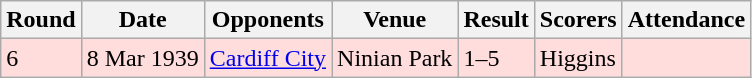<table class="wikitable">
<tr>
<th>Round</th>
<th>Date</th>
<th>Opponents</th>
<th>Venue</th>
<th>Result</th>
<th>Scorers</th>
<th>Attendance</th>
</tr>
<tr bgcolor="#ffdddd">
<td>6</td>
<td>8 Mar 1939</td>
<td><a href='#'>Cardiff City</a></td>
<td>Ninian Park</td>
<td>1–5</td>
<td>Higgins</td>
<td align="right"></td>
</tr>
</table>
